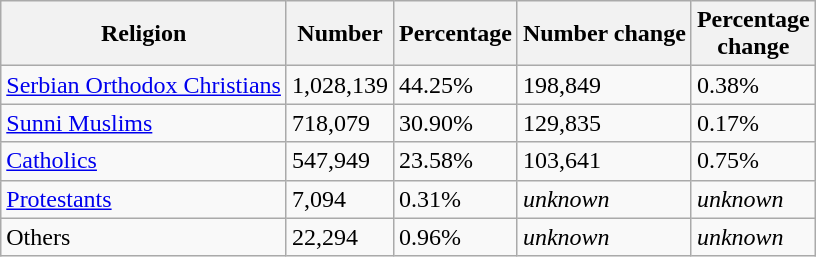<table class="wikitable sortable">
<tr>
<th>Religion</th>
<th>Number</th>
<th>Percentage</th>
<th>Number change</th>
<th>Percentage <br>change</th>
</tr>
<tr>
<td><a href='#'>Serbian Orthodox Christians</a></td>
<td>1,028,139</td>
<td>44.25%</td>
<td>198,849</td>
<td>0.38%</td>
</tr>
<tr>
<td><a href='#'>Sunni Muslims</a></td>
<td>718,079</td>
<td>30.90%</td>
<td>129,835</td>
<td>0.17%</td>
</tr>
<tr>
<td><a href='#'>Catholics</a></td>
<td>547,949</td>
<td>23.58%</td>
<td>103,641</td>
<td>0.75%</td>
</tr>
<tr>
<td><a href='#'>Protestants</a></td>
<td>7,094</td>
<td>0.31%</td>
<td><em>unknown</em></td>
<td><em>unknown</em></td>
</tr>
<tr>
<td>Others</td>
<td>22,294</td>
<td>0.96%</td>
<td><em>unknown</em></td>
<td><em>unknown</em></td>
</tr>
</table>
